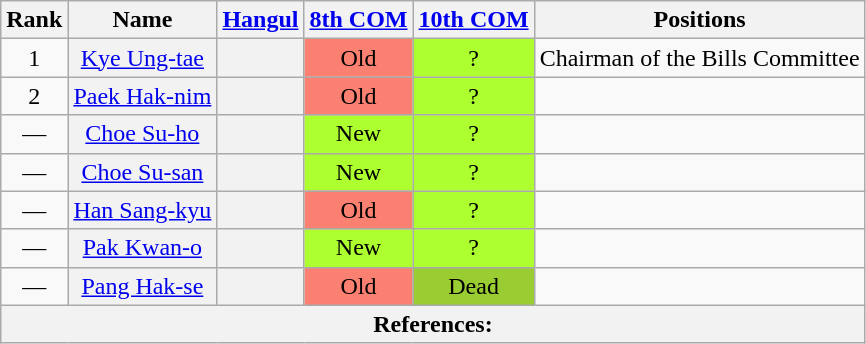<table class="wikitable sortable">
<tr>
<th>Rank</th>
<th>Name</th>
<th class="unsortable"><a href='#'>Hangul</a></th>
<th><a href='#'>8th COM</a></th>
<th><a href='#'>10th COM</a></th>
<th>Positions</th>
</tr>
<tr>
<td align="center">1</td>
<th align="center" scope="row" style="font-weight:normal;"><a href='#'>Kye Ung-tae</a></th>
<th align="center" scope="row" style="font-weight:normal;"></th>
<td style="background: Salmon" align="center">Old</td>
<td align="center" style="background: GreenYellow">?</td>
<td>Chairman of the Bills Committee</td>
</tr>
<tr>
<td align="center">2</td>
<th align="center" scope="row" style="font-weight:normal;"><a href='#'>Paek Hak-nim</a></th>
<th align="center" scope="row" style="font-weight:normal;"></th>
<td style="background: Salmon" align="center">Old</td>
<td align="center" style="background: GreenYellow">?</td>
<td></td>
</tr>
<tr>
<td align="center">—</td>
<th align="center" scope="row" style="font-weight:normal;"><a href='#'>Choe Su-ho</a></th>
<th align="center" scope="row" style="font-weight:normal;"></th>
<td align="center" style="background: GreenYellow">New</td>
<td align="center" style="background: GreenYellow">?</td>
<td></td>
</tr>
<tr>
<td align="center">—</td>
<th align="center" scope="row" style="font-weight:normal;"><a href='#'>Choe Su-san</a></th>
<th align="center" scope="row" style="font-weight:normal;"></th>
<td align="center" style="background: GreenYellow">New</td>
<td align="center" style="background: GreenYellow">?</td>
<td></td>
</tr>
<tr>
<td align="center">—</td>
<th align="center" scope="row" style="font-weight:normal;"><a href='#'>Han Sang-kyu</a></th>
<th align="center" scope="row" style="font-weight:normal;"></th>
<td style="background: Salmon" align="center">Old</td>
<td align="center" style="background: GreenYellow">?</td>
<td></td>
</tr>
<tr>
<td align="center">—</td>
<th align="center" scope="row" style="font-weight:normal;"><a href='#'>Pak Kwan-o</a></th>
<th align="center" scope="row" style="font-weight:normal;"></th>
<td align="center" style="background: GreenYellow">New</td>
<td align="center" style="background: GreenYellow">?</td>
<td></td>
</tr>
<tr>
<td align="center">—</td>
<th align="center" scope="row" style="font-weight:normal;"><a href='#'>Pang Hak-se</a></th>
<th align="center" scope="row" style="font-weight:normal;"></th>
<td style="background: Salmon" align="center">Old</td>
<td data-sort-value="1" align="center" style="background: YellowGreen">Dead</td>
<td></td>
</tr>
<tr>
<th colspan="6" unsortable><strong>References:</strong><br></th>
</tr>
</table>
